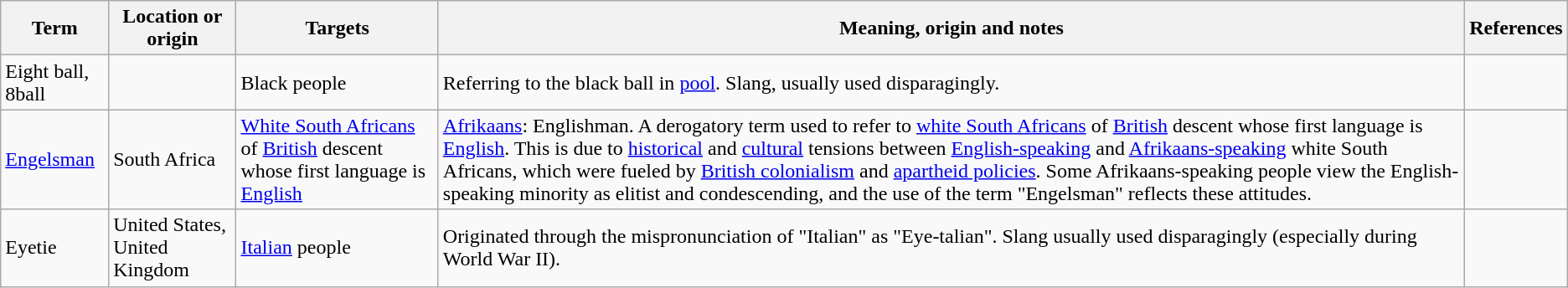<table class="wikitable">
<tr>
<th>Term</th>
<th>Location or origin</th>
<th>Targets</th>
<th>Meaning, origin and notes</th>
<th>References</th>
</tr>
<tr>
<td>Eight ball, 8ball</td>
<td></td>
<td>Black people</td>
<td>Referring to the black ball in <a href='#'>pool</a>. Slang, usually used disparagingly.</td>
<td></td>
</tr>
<tr>
<td><a href='#'>Engelsman</a></td>
<td>South Africa</td>
<td><a href='#'>White South Africans</a> of <a href='#'>British</a> descent whose first language is <a href='#'>English</a></td>
<td><a href='#'>Afrikaans</a>: Englishman. A derogatory term used to refer to <a href='#'>white South Africans</a> of <a href='#'>British</a> descent whose first language is <a href='#'>English</a>. This is due to <a href='#'>historical</a> and <a href='#'>cultural</a> tensions between <a href='#'>English-speaking</a> and <a href='#'>Afrikaans-speaking</a> white South Africans, which were fueled by <a href='#'>British colonialism</a> and <a href='#'>apartheid policies</a>. Some Afrikaans-speaking people view the English-speaking minority as elitist and condescending, and the use of the term "Engelsman" reflects these attitudes.</td>
<td></td>
</tr>
<tr>
<td>Eyetie</td>
<td>United States, United Kingdom</td>
<td><a href='#'>Italian</a> people</td>
<td>Originated through the mispronunciation of "Italian" as "Eye-talian". Slang usually used disparagingly (especially during World War II).</td>
<td></td>
</tr>
</table>
